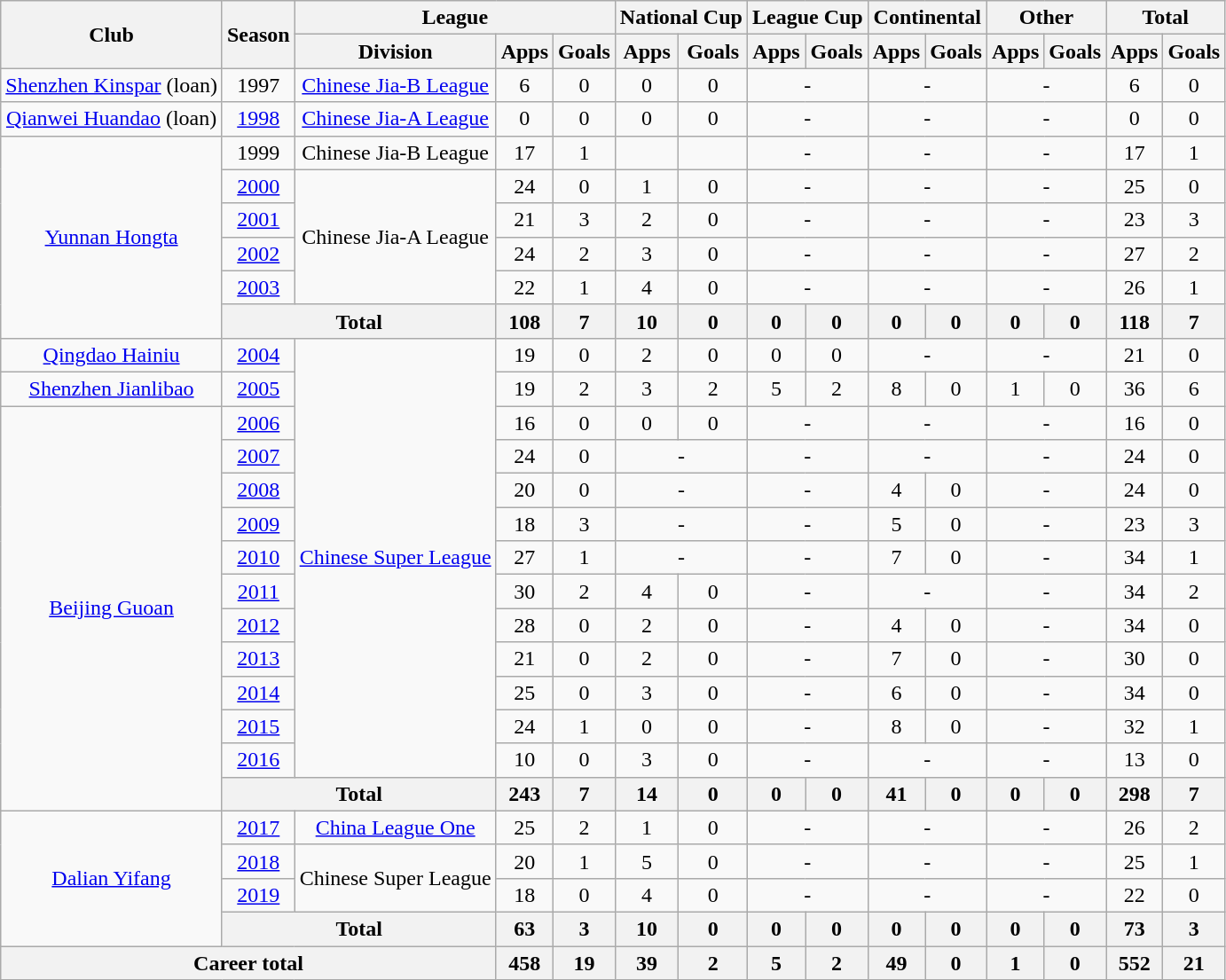<table class="wikitable" style="text-align: center">
<tr>
<th rowspan="2">Club</th>
<th rowspan="2">Season</th>
<th colspan="3">League</th>
<th colspan="2">National Cup</th>
<th colspan="2">League Cup</th>
<th colspan="2">Continental</th>
<th colspan="2">Other</th>
<th colspan="2">Total</th>
</tr>
<tr>
<th>Division</th>
<th>Apps</th>
<th>Goals</th>
<th>Apps</th>
<th>Goals</th>
<th>Apps</th>
<th>Goals</th>
<th>Apps</th>
<th>Goals</th>
<th>Apps</th>
<th>Goals</th>
<th>Apps</th>
<th>Goals</th>
</tr>
<tr>
<td><a href='#'>Shenzhen Kinspar</a> (loan)</td>
<td>1997</td>
<td><a href='#'>Chinese Jia-B League</a></td>
<td>6</td>
<td>0</td>
<td>0</td>
<td>0</td>
<td colspan="2">-</td>
<td colspan="2">-</td>
<td colspan="2">-</td>
<td>6</td>
<td>0</td>
</tr>
<tr>
<td><a href='#'>Qianwei Huandao</a> (loan)</td>
<td><a href='#'>1998</a></td>
<td><a href='#'>Chinese Jia-A League</a></td>
<td>0</td>
<td>0</td>
<td>0</td>
<td>0</td>
<td colspan="2">-</td>
<td colspan="2">-</td>
<td colspan="2">-</td>
<td>0</td>
<td>0</td>
</tr>
<tr>
<td rowspan="6"><a href='#'>Yunnan Hongta</a></td>
<td>1999</td>
<td>Chinese Jia-B League</td>
<td>17</td>
<td>1</td>
<td></td>
<td></td>
<td colspan="2">-</td>
<td colspan="2">-</td>
<td colspan="2">-</td>
<td>17</td>
<td>1</td>
</tr>
<tr>
<td><a href='#'>2000</a></td>
<td rowspan="4">Chinese Jia-A League</td>
<td>24</td>
<td>0</td>
<td>1</td>
<td>0</td>
<td colspan="2">-</td>
<td colspan="2">-</td>
<td colspan="2">-</td>
<td>25</td>
<td>0</td>
</tr>
<tr>
<td><a href='#'>2001</a></td>
<td>21</td>
<td>3</td>
<td>2</td>
<td>0</td>
<td colspan="2">-</td>
<td colspan="2">-</td>
<td colspan="2">-</td>
<td>23</td>
<td>3</td>
</tr>
<tr>
<td><a href='#'>2002</a></td>
<td>24</td>
<td>2</td>
<td>3</td>
<td>0</td>
<td colspan="2">-</td>
<td colspan="2">-</td>
<td colspan="2">-</td>
<td>27</td>
<td>2</td>
</tr>
<tr>
<td><a href='#'>2003</a></td>
<td>22</td>
<td>1</td>
<td>4</td>
<td>0</td>
<td colspan="2">-</td>
<td colspan="2">-</td>
<td colspan="2">-</td>
<td>26</td>
<td>1</td>
</tr>
<tr>
<th colspan="2"><strong>Total</strong></th>
<th>108</th>
<th>7</th>
<th>10</th>
<th>0</th>
<th>0</th>
<th>0</th>
<th>0</th>
<th>0</th>
<th>0</th>
<th>0</th>
<th>118</th>
<th>7</th>
</tr>
<tr>
<td><a href='#'>Qingdao Hainiu</a></td>
<td><a href='#'>2004</a></td>
<td rowspan="13"><a href='#'>Chinese Super League</a></td>
<td>19</td>
<td>0</td>
<td>2</td>
<td>0</td>
<td>0</td>
<td>0</td>
<td colspan="2">-</td>
<td colspan="2">-</td>
<td>21</td>
<td>0</td>
</tr>
<tr>
<td><a href='#'>Shenzhen Jianlibao</a></td>
<td><a href='#'>2005</a></td>
<td>19</td>
<td>2</td>
<td>3</td>
<td>2</td>
<td>5</td>
<td>2</td>
<td>8</td>
<td>0</td>
<td>1</td>
<td>0</td>
<td>36</td>
<td>6</td>
</tr>
<tr>
<td rowspan="12"><a href='#'>Beijing Guoan</a></td>
<td><a href='#'>2006</a></td>
<td>16</td>
<td>0</td>
<td>0</td>
<td>0</td>
<td colspan="2">-</td>
<td colspan="2">-</td>
<td colspan="2">-</td>
<td>16</td>
<td>0</td>
</tr>
<tr>
<td><a href='#'>2007</a></td>
<td>24</td>
<td>0</td>
<td colspan="2">-</td>
<td colspan="2">-</td>
<td colspan="2">-</td>
<td colspan="2">-</td>
<td>24</td>
<td>0</td>
</tr>
<tr>
<td><a href='#'>2008</a></td>
<td>20</td>
<td>0</td>
<td colspan="2">-</td>
<td colspan="2">-</td>
<td>4</td>
<td>0</td>
<td colspan="2">-</td>
<td>24</td>
<td>0</td>
</tr>
<tr>
<td><a href='#'>2009</a></td>
<td>18</td>
<td>3</td>
<td colspan="2">-</td>
<td colspan="2">-</td>
<td>5</td>
<td>0</td>
<td colspan="2">-</td>
<td>23</td>
<td>3</td>
</tr>
<tr>
<td><a href='#'>2010</a></td>
<td>27</td>
<td>1</td>
<td colspan="2">-</td>
<td colspan="2">-</td>
<td>7</td>
<td>0</td>
<td colspan="2">-</td>
<td>34</td>
<td>1</td>
</tr>
<tr>
<td><a href='#'>2011</a></td>
<td>30</td>
<td>2</td>
<td>4</td>
<td>0</td>
<td colspan="2">-</td>
<td colspan="2">-</td>
<td colspan="2">-</td>
<td>34</td>
<td>2</td>
</tr>
<tr>
<td><a href='#'>2012</a></td>
<td>28</td>
<td>0</td>
<td>2</td>
<td>0</td>
<td colspan="2">-</td>
<td>4</td>
<td>0</td>
<td colspan="2">-</td>
<td>34</td>
<td>0</td>
</tr>
<tr>
<td><a href='#'>2013</a></td>
<td>21</td>
<td>0</td>
<td>2</td>
<td>0</td>
<td colspan="2">-</td>
<td>7</td>
<td>0</td>
<td colspan="2">-</td>
<td>30</td>
<td>0</td>
</tr>
<tr>
<td><a href='#'>2014</a></td>
<td>25</td>
<td>0</td>
<td>3</td>
<td>0</td>
<td colspan="2">-</td>
<td>6</td>
<td>0</td>
<td colspan="2">-</td>
<td>34</td>
<td>0</td>
</tr>
<tr>
<td><a href='#'>2015</a></td>
<td>24</td>
<td>1</td>
<td>0</td>
<td>0</td>
<td colspan="2">-</td>
<td>8</td>
<td>0</td>
<td colspan="2">-</td>
<td>32</td>
<td>1</td>
</tr>
<tr>
<td><a href='#'>2016</a></td>
<td>10</td>
<td>0</td>
<td>3</td>
<td>0</td>
<td colspan="2">-</td>
<td colspan="2">-</td>
<td colspan="2">-</td>
<td>13</td>
<td>0</td>
</tr>
<tr>
<th colspan="2"><strong>Total</strong></th>
<th>243</th>
<th>7</th>
<th>14</th>
<th>0</th>
<th>0</th>
<th>0</th>
<th>41</th>
<th>0</th>
<th>0</th>
<th>0</th>
<th>298</th>
<th>7</th>
</tr>
<tr>
<td rowspan="4"><a href='#'>Dalian Yifang</a></td>
<td><a href='#'>2017</a></td>
<td><a href='#'>China League One</a></td>
<td>25</td>
<td>2</td>
<td>1</td>
<td>0</td>
<td colspan="2">-</td>
<td colspan="2">-</td>
<td colspan="2">-</td>
<td>26</td>
<td>2</td>
</tr>
<tr>
<td><a href='#'>2018</a></td>
<td rowspan="2">Chinese Super League</td>
<td>20</td>
<td>1</td>
<td>5</td>
<td>0</td>
<td colspan="2">-</td>
<td colspan="2">-</td>
<td colspan="2">-</td>
<td>25</td>
<td>1</td>
</tr>
<tr>
<td><a href='#'>2019</a></td>
<td>18</td>
<td>0</td>
<td>4</td>
<td>0</td>
<td colspan="2">-</td>
<td colspan="2">-</td>
<td colspan="2">-</td>
<td>22</td>
<td>0</td>
</tr>
<tr>
<th colspan="2"><strong>Total</strong></th>
<th>63</th>
<th>3</th>
<th>10</th>
<th>0</th>
<th>0</th>
<th>0</th>
<th>0</th>
<th>0</th>
<th>0</th>
<th>0</th>
<th>73</th>
<th>3</th>
</tr>
<tr>
<th colspan=3>Career total</th>
<th>458</th>
<th>19</th>
<th>39</th>
<th>2</th>
<th>5</th>
<th>2</th>
<th>49</th>
<th>0</th>
<th>1</th>
<th>0</th>
<th>552</th>
<th>21</th>
</tr>
</table>
